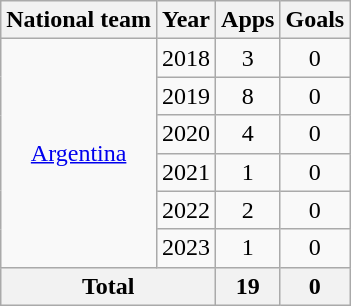<table class="wikitable" style="text-align:center">
<tr>
<th>National team</th>
<th>Year</th>
<th>Apps</th>
<th>Goals</th>
</tr>
<tr>
<td rowspan="6"><a href='#'>Argentina</a></td>
<td>2018</td>
<td>3</td>
<td>0</td>
</tr>
<tr>
<td>2019</td>
<td>8</td>
<td>0</td>
</tr>
<tr>
<td>2020</td>
<td>4</td>
<td>0</td>
</tr>
<tr>
<td>2021</td>
<td>1</td>
<td>0</td>
</tr>
<tr>
<td>2022</td>
<td>2</td>
<td>0</td>
</tr>
<tr>
<td>2023</td>
<td>1</td>
<td>0</td>
</tr>
<tr>
<th colspan="2">Total</th>
<th>19</th>
<th>0</th>
</tr>
</table>
